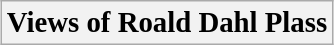<table class="wikitable" style="margin: 1em auto;">
<tr>
<th><big>Views of Roald Dahl Plass </big><br></th>
</tr>
</table>
